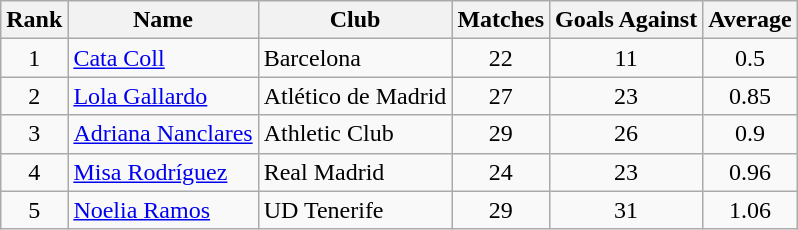<table class="wikitable" style="text-align:center">
<tr>
<th>Rank</th>
<th>Name</th>
<th>Club</th>
<th>Matches</th>
<th>Goals Against</th>
<th>Average</th>
</tr>
<tr>
<td>1</td>
<td align="left"> <a href='#'>Cata Coll</a></td>
<td align="left">Barcelona</td>
<td>22</td>
<td>11</td>
<td>0.5</td>
</tr>
<tr>
<td>2</td>
<td align="left"> <a href='#'>Lola Gallardo</a></td>
<td align="left">Atlético de Madrid</td>
<td>27</td>
<td>23</td>
<td>0.85</td>
</tr>
<tr>
<td>3</td>
<td align="left"> <a href='#'>Adriana Nanclares</a></td>
<td align="left">Athletic Club</td>
<td>29</td>
<td>26</td>
<td>0.9</td>
</tr>
<tr>
<td>4</td>
<td align="left"> <a href='#'>Misa Rodríguez</a></td>
<td align="left">Real Madrid</td>
<td>24</td>
<td>23</td>
<td>0.96</td>
</tr>
<tr>
<td>5</td>
<td align="left"> <a href='#'>Noelia Ramos</a></td>
<td align="left">UD Tenerife</td>
<td>29</td>
<td>31</td>
<td>1.06</td>
</tr>
</table>
